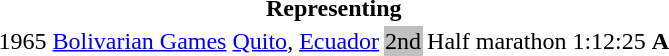<table>
<tr>
<th colspan="6">Representing </th>
</tr>
<tr>
<td>1965</td>
<td><a href='#'>Bolivarian Games</a></td>
<td><a href='#'>Quito</a>, <a href='#'>Ecuador</a></td>
<td bgcolor=silver>2nd</td>
<td>Half marathon</td>
<td>1:12:25 <strong>A</strong></td>
</tr>
</table>
